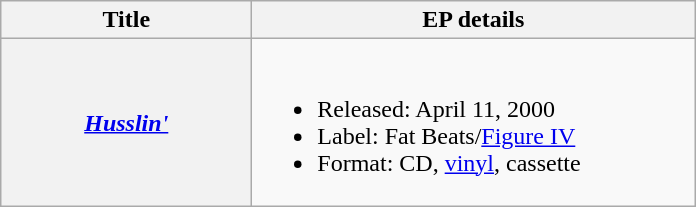<table class="wikitable plainroweaders">
<tr>
<th scope="col" style="width:10em;">Title</th>
<th scope="col" style="width:18em;">EP details</th>
</tr>
<tr>
<th scope="row"><em><a href='#'>Husslin'</a></em></th>
<td><br><ul><li>Released: April 11, 2000</li><li>Label: Fat Beats/<a href='#'>Figure IV</a></li><li>Format: CD, <a href='#'>vinyl</a>, cassette</li></ul></td>
</tr>
</table>
